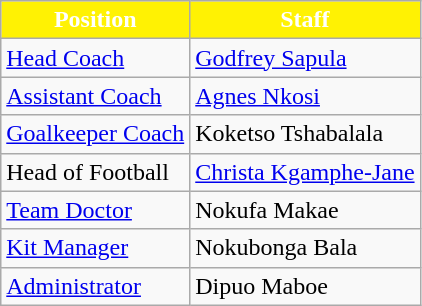<table class="wikitable">
<tr>
<th style="color:white; background:#fff203;"!>Position</th>
<th style="color:white; background:#fff203;"!>Staff</th>
</tr>
<tr>
<td><a href='#'>Head Coach</a></td>
<td>  <a href='#'>Godfrey Sapula</a></td>
</tr>
<tr>
<td><a href='#'>Assistant Coach</a></td>
<td>  <a href='#'>Agnes Nkosi</a></td>
</tr>
<tr>
<td><a href='#'>Goalkeeper Coach</a></td>
<td>  Koketso Tshabalala</td>
</tr>
<tr>
<td>Head of Football</td>
<td> <a href='#'>Christa Kgamphe-Jane</a></td>
</tr>
<tr>
<td><a href='#'>Team Doctor</a></td>
<td> Nokufa Makae</td>
</tr>
<tr>
<td><a href='#'>Kit Manager</a></td>
<td> Nokubonga Bala</td>
</tr>
<tr>
<td><a href='#'>Administrator</a></td>
<td> Dipuo Maboe</td>
</tr>
</table>
